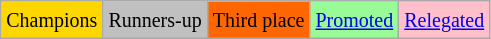<table class="wikitable">
<tr>
<td bgcolor=gold><small>Champions</small></td>
<td bgcolor=silver><small>Runners-up</small></td>
<td bgcolor=ff6600><small>Third place</small></td>
<td bgcolor=palegreen><small><a href='#'>Promoted</a></small></td>
<td bgcolor=pink><small><a href='#'>Relegated</a></small></td>
</tr>
</table>
